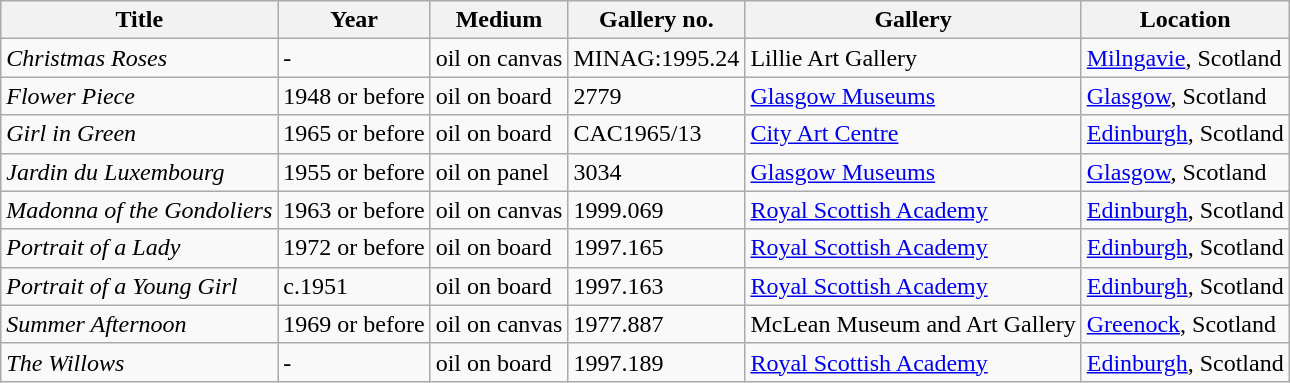<table class="wikitable">
<tr>
<th>Title</th>
<th>Year</th>
<th>Medium</th>
<th>Gallery no.</th>
<th>Gallery</th>
<th>Location</th>
</tr>
<tr>
<td><em>Christmas Roses</em></td>
<td>-</td>
<td>oil on canvas</td>
<td>MINAG:1995.24</td>
<td>Lillie Art Gallery</td>
<td><a href='#'>Milngavie</a>, Scotland</td>
</tr>
<tr>
<td><em>Flower Piece</em></td>
<td>1948 or before</td>
<td>oil on board</td>
<td>2779</td>
<td><a href='#'>Glasgow Museums</a></td>
<td><a href='#'>Glasgow</a>, Scotland</td>
</tr>
<tr>
<td><em>Girl in Green</em></td>
<td>1965 or before</td>
<td>oil on board</td>
<td>CAC1965/13</td>
<td><a href='#'>City Art Centre</a></td>
<td><a href='#'>Edinburgh</a>, Scotland</td>
</tr>
<tr>
<td><em>Jardin du Luxembourg</em></td>
<td>1955 or before</td>
<td>oil on panel</td>
<td>3034</td>
<td><a href='#'>Glasgow Museums</a></td>
<td><a href='#'>Glasgow</a>, Scotland</td>
</tr>
<tr>
<td><em>Madonna of the Gondoliers</em></td>
<td>1963 or before</td>
<td>oil on canvas</td>
<td>1999.069</td>
<td><a href='#'>Royal Scottish Academy</a></td>
<td><a href='#'>Edinburgh</a>, Scotland</td>
</tr>
<tr>
<td><em>Portrait of a Lady</em></td>
<td>1972 or before</td>
<td>oil on board</td>
<td>1997.165</td>
<td><a href='#'>Royal Scottish Academy</a></td>
<td><a href='#'>Edinburgh</a>, Scotland</td>
</tr>
<tr>
<td><em>Portrait of a Young Girl</em></td>
<td>c.1951</td>
<td>oil on board</td>
<td>1997.163</td>
<td><a href='#'>Royal Scottish Academy</a></td>
<td><a href='#'>Edinburgh</a>, Scotland</td>
</tr>
<tr>
<td><em>Summer Afternoon</em></td>
<td>1969 or before</td>
<td>oil on canvas</td>
<td>1977.887</td>
<td>McLean Museum and Art Gallery</td>
<td><a href='#'>Greenock</a>, Scotland</td>
</tr>
<tr>
<td><em>The Willows</em></td>
<td>-</td>
<td>oil on board</td>
<td>1997.189</td>
<td><a href='#'>Royal Scottish Academy</a></td>
<td><a href='#'>Edinburgh</a>, Scotland</td>
</tr>
</table>
